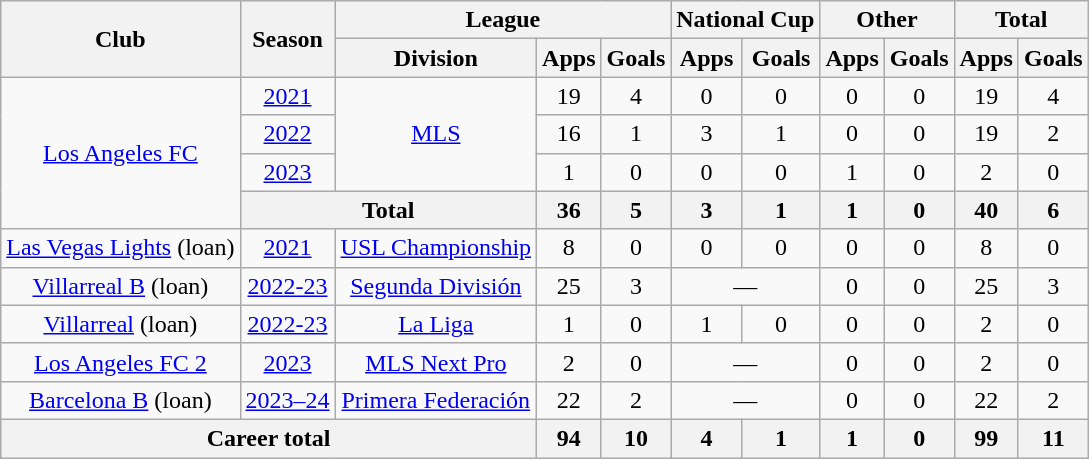<table class=wikitable style=text-align:center>
<tr>
<th rowspan=2>Club</th>
<th rowspan=2>Season</th>
<th colspan=3>League</th>
<th colspan=2>National Cup</th>
<th colspan=2>Other</th>
<th colspan=2>Total</th>
</tr>
<tr>
<th>Division</th>
<th>Apps</th>
<th>Goals</th>
<th>Apps</th>
<th>Goals</th>
<th>Apps</th>
<th>Goals</th>
<th>Apps</th>
<th>Goals</th>
</tr>
<tr>
<td rowspan=4><a href='#'>Los Angeles FC</a></td>
<td><a href='#'>2021</a></td>
<td rowspan=3><a href='#'>MLS</a></td>
<td>19</td>
<td>4</td>
<td>0</td>
<td>0</td>
<td>0</td>
<td>0</td>
<td>19</td>
<td>4</td>
</tr>
<tr>
<td><a href='#'>2022</a></td>
<td>16</td>
<td>1</td>
<td>3</td>
<td>1</td>
<td>0</td>
<td>0</td>
<td>19</td>
<td>2</td>
</tr>
<tr>
<td><a href='#'>2023</a></td>
<td>1</td>
<td>0</td>
<td>0</td>
<td>0</td>
<td>1</td>
<td>0</td>
<td>2</td>
<td>0</td>
</tr>
<tr>
<th colspan=2>Total</th>
<th>36</th>
<th>5</th>
<th>3</th>
<th>1</th>
<th>1</th>
<th>0</th>
<th>40</th>
<th>6</th>
</tr>
<tr>
<td><a href='#'>Las Vegas Lights</a> (loan)</td>
<td><a href='#'>2021</a></td>
<td><a href='#'>USL Championship</a></td>
<td>8</td>
<td>0</td>
<td>0</td>
<td>0</td>
<td>0</td>
<td>0</td>
<td>8</td>
<td>0</td>
</tr>
<tr>
<td><a href='#'>Villarreal B</a> (loan)</td>
<td><a href='#'>2022-23</a></td>
<td><a href='#'>Segunda División</a></td>
<td>25</td>
<td>3</td>
<td colspan=2>—</td>
<td>0</td>
<td>0</td>
<td>25</td>
<td>3</td>
</tr>
<tr>
<td><a href='#'>Villarreal</a> (loan)</td>
<td><a href='#'>2022-23</a></td>
<td><a href='#'>La Liga</a></td>
<td>1</td>
<td>0</td>
<td>1</td>
<td>0</td>
<td>0</td>
<td>0</td>
<td>2</td>
<td>0</td>
</tr>
<tr>
<td><a href='#'>Los Angeles FC 2</a></td>
<td><a href='#'>2023</a></td>
<td><a href='#'>MLS Next Pro</a></td>
<td>2</td>
<td>0</td>
<td colspan=2>—</td>
<td>0</td>
<td>0</td>
<td>2</td>
<td>0</td>
</tr>
<tr>
<td><a href='#'>Barcelona B</a> (loan)</td>
<td><a href='#'>2023–24</a></td>
<td><a href='#'>Primera Federación</a></td>
<td>22</td>
<td>2</td>
<td colspan="2">—</td>
<td>0</td>
<td>0</td>
<td>22</td>
<td>2</td>
</tr>
<tr>
<th colspan=3>Career total</th>
<th>94</th>
<th>10</th>
<th>4</th>
<th>1</th>
<th>1</th>
<th>0</th>
<th>99</th>
<th>11</th>
</tr>
</table>
